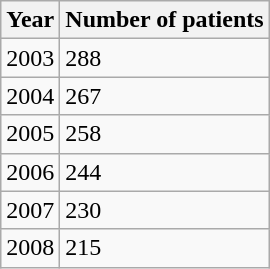<table class="wikitable" border="1">
<tr>
<th>Year</th>
<th>Number of patients</th>
</tr>
<tr>
<td>2003</td>
<td>288</td>
</tr>
<tr>
<td>2004</td>
<td>267</td>
</tr>
<tr>
<td>2005</td>
<td>258</td>
</tr>
<tr>
<td>2006</td>
<td>244</td>
</tr>
<tr>
<td>2007</td>
<td>230</td>
</tr>
<tr>
<td>2008</td>
<td>215</td>
</tr>
</table>
